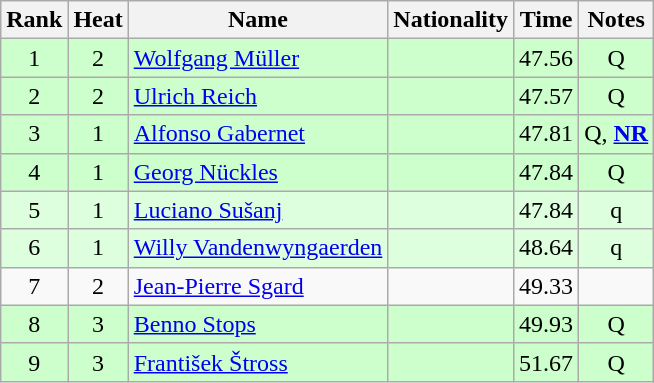<table class="wikitable sortable" style="text-align:center">
<tr>
<th>Rank</th>
<th>Heat</th>
<th>Name</th>
<th>Nationality</th>
<th>Time</th>
<th>Notes</th>
</tr>
<tr bgcolor=ccffcc>
<td>1</td>
<td>2</td>
<td align="left"><a href='#'>Wolfgang Müller</a></td>
<td align=left></td>
<td>47.56</td>
<td>Q</td>
</tr>
<tr bgcolor=ccffcc>
<td>2</td>
<td>2</td>
<td align="left"><a href='#'>Ulrich Reich</a></td>
<td align=left></td>
<td>47.57</td>
<td>Q</td>
</tr>
<tr bgcolor=ccffcc>
<td>3</td>
<td>1</td>
<td align="left"><a href='#'>Alfonso Gabernet</a></td>
<td align=left></td>
<td>47.81</td>
<td>Q, <strong><a href='#'>NR</a></strong></td>
</tr>
<tr bgcolor=ccffcc>
<td>4</td>
<td>1</td>
<td align="left"><a href='#'>Georg Nückles</a></td>
<td align=left></td>
<td>47.84</td>
<td>Q</td>
</tr>
<tr bgcolor=ddffdd>
<td>5</td>
<td>1</td>
<td align="left"><a href='#'>Luciano Sušanj</a></td>
<td align=left></td>
<td>47.84</td>
<td>q</td>
</tr>
<tr bgcolor=ddffdd>
<td>6</td>
<td>1</td>
<td align="left"><a href='#'>Willy Vandenwyngaerden</a></td>
<td align=left></td>
<td>48.64</td>
<td>q</td>
</tr>
<tr>
<td>7</td>
<td>2</td>
<td align="left"><a href='#'>Jean-Pierre Sgard</a></td>
<td align=left></td>
<td>49.33</td>
<td></td>
</tr>
<tr bgcolor=ccffcc>
<td>8</td>
<td>3</td>
<td align="left"><a href='#'>Benno Stops</a></td>
<td align=left></td>
<td>49.93</td>
<td>Q</td>
</tr>
<tr bgcolor=ccffcc>
<td>9</td>
<td>3</td>
<td align="left"><a href='#'>František Štross</a></td>
<td align=left></td>
<td>51.67</td>
<td>Q</td>
</tr>
</table>
